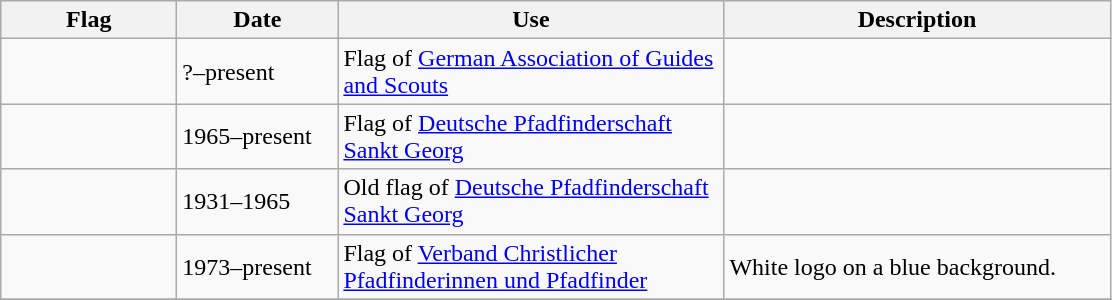<table class="wikitable">
<tr>
<th width="110">Flag</th>
<th width="100">Date</th>
<th width="250">Use</th>
<th width="250">Description</th>
</tr>
<tr>
<td></td>
<td>?–present</td>
<td>Flag of <a href='#'>German Association of Guides and Scouts</a></td>
<td></td>
</tr>
<tr>
<td></td>
<td>1965–present</td>
<td>Flag of <a href='#'>Deutsche Pfadfinderschaft Sankt Georg</a></td>
<td></td>
</tr>
<tr>
<td></td>
<td>1931–1965</td>
<td>Old flag of <a href='#'>Deutsche Pfadfinderschaft Sankt Georg</a></td>
<td></td>
</tr>
<tr>
<td></td>
<td>1973–present</td>
<td>Flag of <a href='#'>Verband Christlicher Pfadfinderinnen und Pfadfinder</a></td>
<td>White logo on a blue background.</td>
</tr>
<tr>
</tr>
</table>
